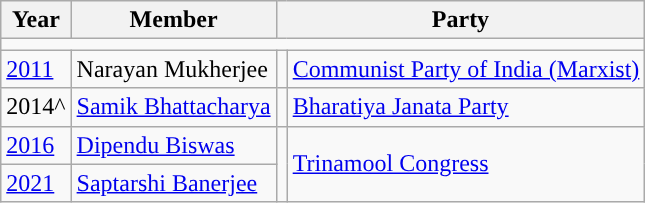<table class="wikitable">
<tr>
<th>Year</th>
<th>Member</th>
<th colspan="2">Party</th>
</tr>
<tr>
<td colspan="4"></td>
</tr>
<tr>
<td><a href='#'>2011</a></td>
<td>Narayan Mukherjee</td>
<td style="background-color: "></td>
<td><a href='#'>Communist Party of India (Marxist)</a></td>
</tr>
<tr>
<td>2014^</td>
<td><a href='#'>Samik Bhattacharya</a></td>
<td style="background-color: "></td>
<td><a href='#'>Bharatiya Janata Party</a></td>
</tr>
<tr>
<td><a href='#'>2016</a></td>
<td><a href='#'>Dipendu Biswas</a></td>
<td rowspan="2" style="background-color: "></td>
<td rowspan="2"><a href='#'>Trinamool Congress</a></td>
</tr>
<tr>
<td><a href='#'>2021</a></td>
<td><a href='#'>Saptarshi Banerjee</a></td>
</tr>
</table>
